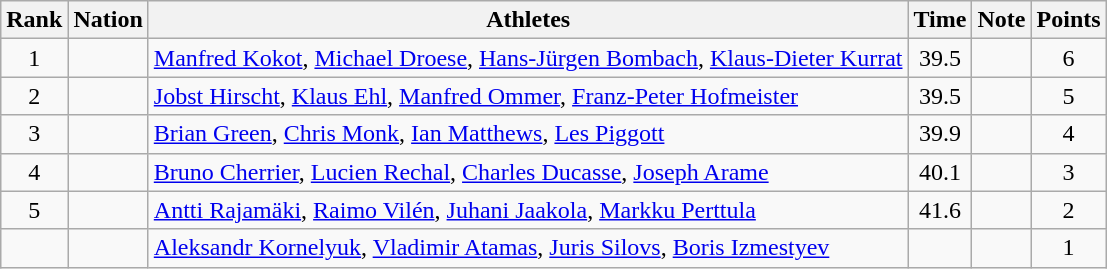<table class="wikitable sortable" style="text-align:center">
<tr>
<th>Rank</th>
<th>Nation</th>
<th>Athletes</th>
<th>Time</th>
<th>Note</th>
<th>Points</th>
</tr>
<tr>
<td>1</td>
<td align=left></td>
<td align=left><a href='#'>Manfred Kokot</a>, <a href='#'>Michael Droese</a>, <a href='#'>Hans-Jürgen Bombach</a>, <a href='#'>Klaus-Dieter Kurrat</a></td>
<td>39.5</td>
<td></td>
<td>6</td>
</tr>
<tr>
<td>2</td>
<td align=left></td>
<td align=left><a href='#'>Jobst Hirscht</a>, <a href='#'>Klaus Ehl</a>, <a href='#'>Manfred Ommer</a>, <a href='#'>Franz-Peter Hofmeister</a></td>
<td>39.5</td>
<td></td>
<td>5</td>
</tr>
<tr>
<td>3</td>
<td align=left></td>
<td align=left><a href='#'>Brian Green</a>, <a href='#'>Chris Monk</a>, <a href='#'>Ian Matthews</a>, <a href='#'>Les Piggott</a></td>
<td>39.9</td>
<td></td>
<td>4</td>
</tr>
<tr>
<td>4</td>
<td align=left></td>
<td align=left><a href='#'>Bruno Cherrier</a>, <a href='#'>Lucien Rechal</a>, <a href='#'>Charles Ducasse</a>, <a href='#'>Joseph Arame</a></td>
<td>40.1</td>
<td></td>
<td>3</td>
</tr>
<tr>
<td>5</td>
<td align=left></td>
<td align=left><a href='#'>Antti Rajamäki</a>, <a href='#'>Raimo Vilén</a>, <a href='#'>Juhani Jaakola</a>, <a href='#'>Markku Perttula</a></td>
<td>41.6</td>
<td></td>
<td>2</td>
</tr>
<tr>
<td></td>
<td align=left></td>
<td align=left><a href='#'>Aleksandr Kornelyuk</a>, <a href='#'>Vladimir Atamas</a>, <a href='#'>Juris Silovs</a>, <a href='#'>Boris Izmestyev</a></td>
<td></td>
<td></td>
<td>1</td>
</tr>
</table>
